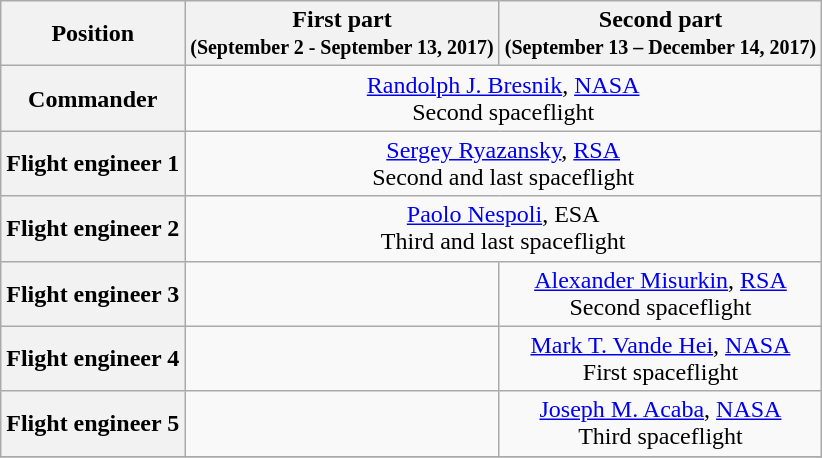<table class="wikitable">
<tr>
<th>Position</th>
<th>First part<br><small>(September 2 - September 13, 2017)</small></th>
<th>Second part<br><small>(September 13 – December 14, 2017)</small></th>
</tr>
<tr>
<th>Commander</th>
<td colspan=2 align=center> <a href='#'>Randolph J. Bresnik</a>, <a href='#'>NASA</a><br>Second spaceflight</td>
</tr>
<tr>
<th>Flight engineer 1</th>
<td colspan=2 align=center> <a href='#'>Sergey Ryazansky</a>, <a href='#'>RSA</a><br>Second and last spaceflight</td>
</tr>
<tr>
<th>Flight engineer 2</th>
<td colspan=2 align=center> <a href='#'>Paolo Nespoli</a>, ESA<br>Third and last spaceflight</td>
</tr>
<tr>
<th>Flight engineer 3</th>
<td></td>
<td align=center> <a href='#'>Alexander Misurkin</a>, <a href='#'>RSA</a><br>Second spaceflight</td>
</tr>
<tr>
<th>Flight engineer 4</th>
<td></td>
<td align=center> <a href='#'>Mark T. Vande Hei</a>, <a href='#'>NASA</a><br>First spaceflight</td>
</tr>
<tr>
<th>Flight engineer 5</th>
<td></td>
<td align=center> <a href='#'>Joseph M. Acaba</a>, <a href='#'>NASA</a><br>Third spaceflight</td>
</tr>
<tr>
</tr>
</table>
